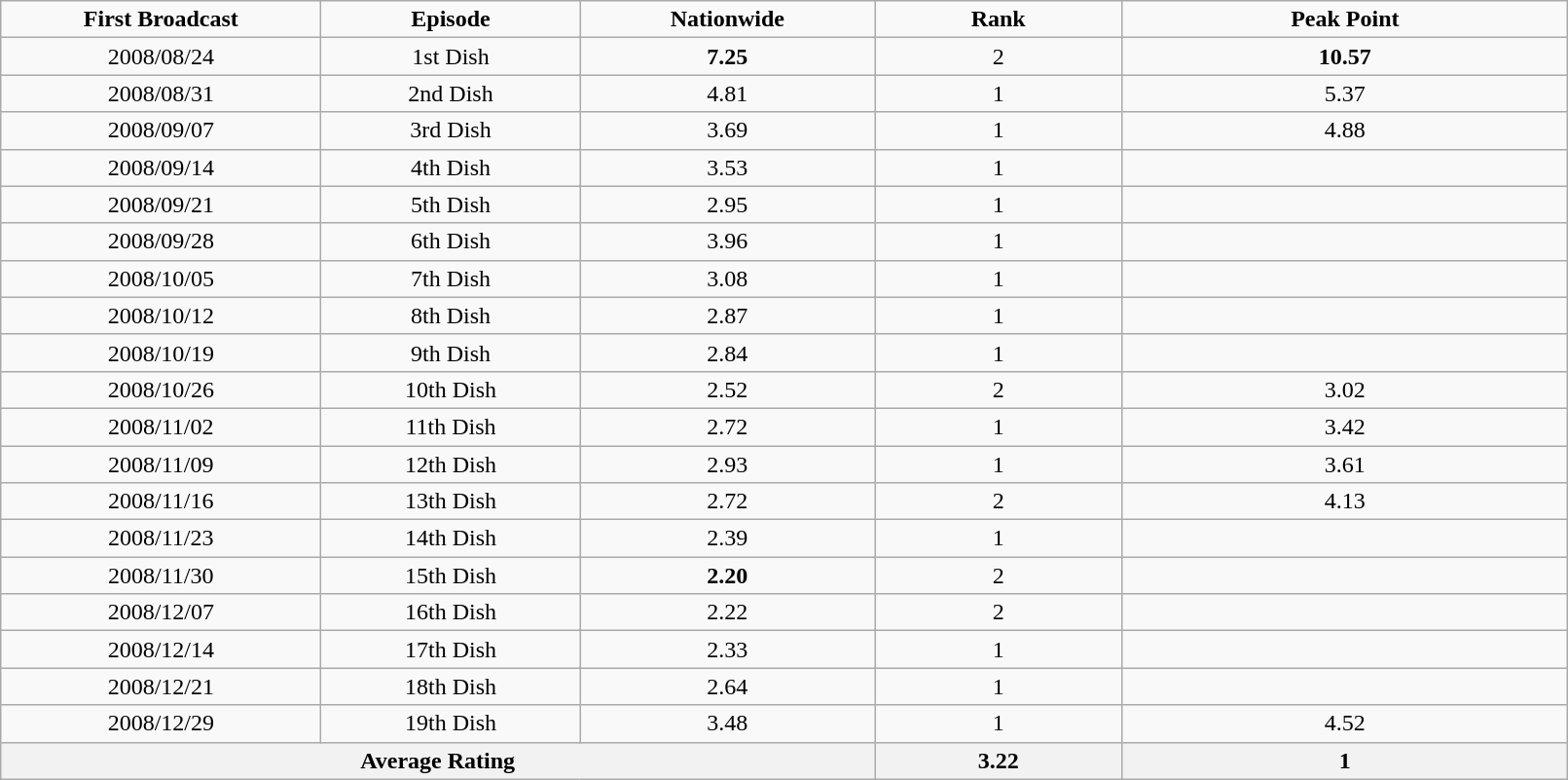<table class="wikitable" width="85%">
<tr align=center>
<td style="width:6%"><strong>First Broadcast</strong></td>
<td style="width:5%"><strong>Episode</strong></td>
<td style="width:5%"><strong>Nationwide</strong></td>
<td style="width:5%"><strong>Rank</strong></td>
<td style="width:9%"><strong>Peak Point</strong></td>
</tr>
<tr align="center">
<td>2008/08/24</td>
<td>1st Dish</td>
<td><span><strong>7.25</strong></span></td>
<td>2</td>
<td><span><strong>10.57</strong></span></td>
</tr>
<tr align="center">
<td>2008/08/31</td>
<td>2nd Dish</td>
<td>4.81</td>
<td>1</td>
<td>5.37</td>
</tr>
<tr align="center">
<td>2008/09/07</td>
<td>3rd Dish</td>
<td>3.69</td>
<td>1</td>
<td>4.88</td>
</tr>
<tr align="center">
<td>2008/09/14</td>
<td>4th Dish</td>
<td>3.53</td>
<td>1</td>
<td></td>
</tr>
<tr align="center">
<td>2008/09/21</td>
<td>5th Dish</td>
<td>2.95</td>
<td>1</td>
<td></td>
</tr>
<tr align="center">
<td>2008/09/28</td>
<td>6th Dish</td>
<td>3.96</td>
<td>1</td>
<td></td>
</tr>
<tr align="center">
<td>2008/10/05</td>
<td>7th Dish</td>
<td>3.08</td>
<td>1</td>
<td></td>
</tr>
<tr align="center">
<td>2008/10/12</td>
<td>8th Dish</td>
<td>2.87</td>
<td>1</td>
<td></td>
</tr>
<tr align="center">
<td>2008/10/19</td>
<td>9th Dish</td>
<td>2.84</td>
<td>1</td>
<td></td>
</tr>
<tr align="center">
<td>2008/10/26</td>
<td>10th Dish</td>
<td>2.52</td>
<td>2</td>
<td>3.02</td>
</tr>
<tr align="center">
<td>2008/11/02</td>
<td>11th Dish</td>
<td>2.72</td>
<td>1</td>
<td>3.42</td>
</tr>
<tr align="center">
<td>2008/11/09</td>
<td>12th Dish</td>
<td>2.93</td>
<td>1</td>
<td>3.61</td>
</tr>
<tr align="center">
<td>2008/11/16</td>
<td>13th Dish</td>
<td>2.72</td>
<td>2</td>
<td>4.13</td>
</tr>
<tr align="center">
<td>2008/11/23</td>
<td>14th Dish</td>
<td>2.39</td>
<td>1</td>
<td></td>
</tr>
<tr align="center">
<td>2008/11/30</td>
<td>15th Dish</td>
<td><span><strong>2.20</strong></span></td>
<td>2</td>
<td></td>
</tr>
<tr align="center">
<td>2008/12/07</td>
<td>16th Dish</td>
<td>2.22</td>
<td>2</td>
<td></td>
</tr>
<tr align="center">
<td>2008/12/14</td>
<td>17th Dish</td>
<td>2.33</td>
<td>1</td>
<td></td>
</tr>
<tr align="center">
<td>2008/12/21</td>
<td>18th Dish</td>
<td>2.64</td>
<td>1</td>
<td></td>
</tr>
<tr align="center">
<td>2008/12/29</td>
<td>19th Dish</td>
<td>3.48</td>
<td>1</td>
<td>4.52</td>
</tr>
<tr align="center">
<th colspan=3>Average Rating</th>
<th>3.22</th>
<th>1</th>
</tr>
</table>
